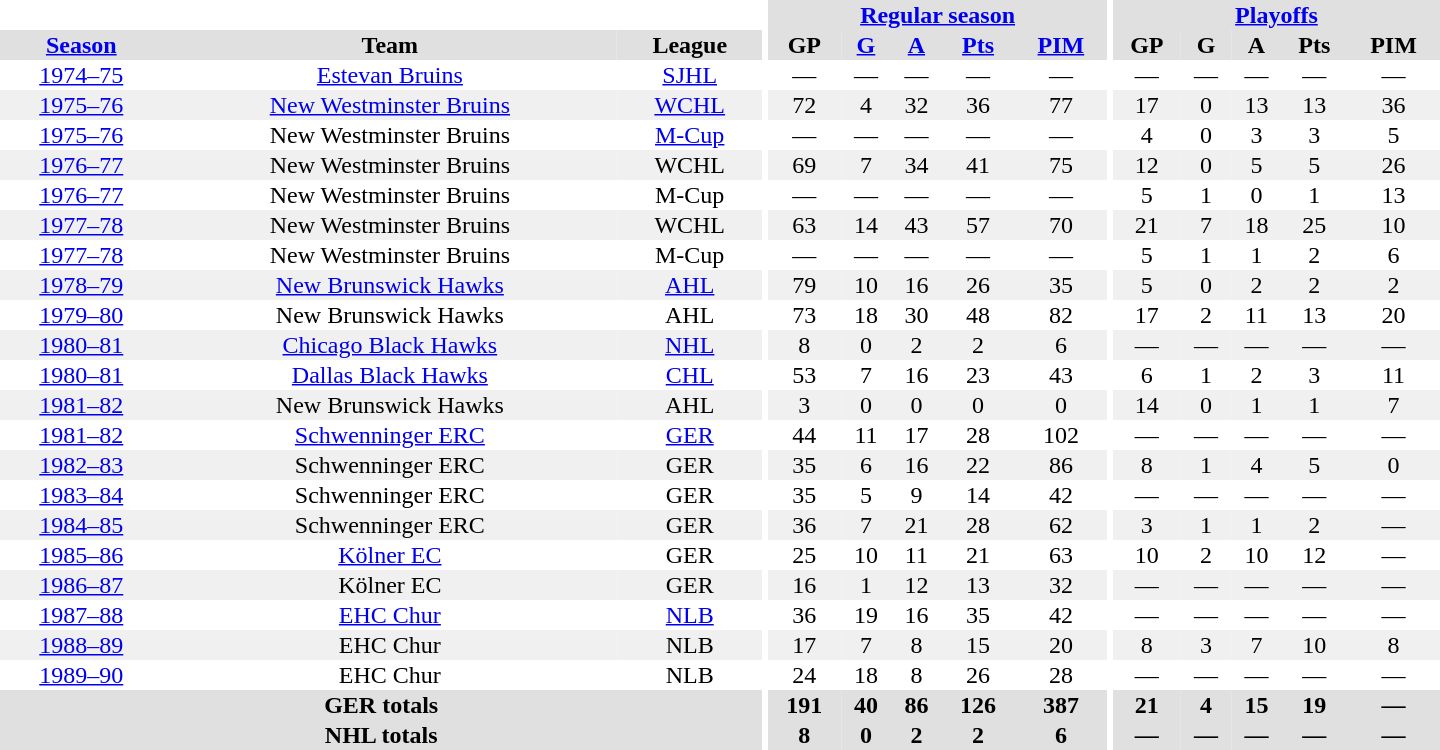<table border="0" cellpadding="1" cellspacing="0" style="text-align:center; width:60em">
<tr bgcolor="#e0e0e0">
<th colspan="3" bgcolor="#ffffff"></th>
<th rowspan="100" bgcolor="#ffffff"></th>
<th colspan="5"><a href='#'>Regular season</a></th>
<th rowspan="100" bgcolor="#ffffff"></th>
<th colspan="5"><a href='#'>Playoffs</a></th>
</tr>
<tr bgcolor="#e0e0e0">
<th><a href='#'>Season</a></th>
<th>Team</th>
<th>League</th>
<th>GP</th>
<th><a href='#'>G</a></th>
<th><a href='#'>A</a></th>
<th><a href='#'>Pts</a></th>
<th><a href='#'>PIM</a></th>
<th>GP</th>
<th>G</th>
<th>A</th>
<th>Pts</th>
<th>PIM</th>
</tr>
<tr>
<td><a href='#'>1974–75</a></td>
<td><a href='#'>Estevan Bruins</a></td>
<td><a href='#'>SJHL</a></td>
<td>—</td>
<td>—</td>
<td>—</td>
<td>—</td>
<td>—</td>
<td>—</td>
<td>—</td>
<td>—</td>
<td>—</td>
<td>—</td>
</tr>
<tr bgcolor="#f0f0f0">
<td><a href='#'>1975–76</a></td>
<td><a href='#'>New Westminster Bruins</a></td>
<td><a href='#'>WCHL</a></td>
<td>72</td>
<td>4</td>
<td>32</td>
<td>36</td>
<td>77</td>
<td>17</td>
<td>0</td>
<td>13</td>
<td>13</td>
<td>36</td>
</tr>
<tr>
<td><a href='#'>1975–76</a></td>
<td>New Westminster Bruins</td>
<td><a href='#'>M-Cup</a></td>
<td>—</td>
<td>—</td>
<td>—</td>
<td>—</td>
<td>—</td>
<td>4</td>
<td>0</td>
<td>3</td>
<td>3</td>
<td>5</td>
</tr>
<tr bgcolor="#f0f0f0">
<td><a href='#'>1976–77</a></td>
<td>New Westminster Bruins</td>
<td>WCHL</td>
<td>69</td>
<td>7</td>
<td>34</td>
<td>41</td>
<td>75</td>
<td>12</td>
<td>0</td>
<td>5</td>
<td>5</td>
<td>26</td>
</tr>
<tr>
<td><a href='#'>1976–77</a></td>
<td>New Westminster Bruins</td>
<td>M-Cup</td>
<td>—</td>
<td>—</td>
<td>—</td>
<td>—</td>
<td>—</td>
<td>5</td>
<td>1</td>
<td>0</td>
<td>1</td>
<td>13</td>
</tr>
<tr bgcolor="#f0f0f0">
<td><a href='#'>1977–78</a></td>
<td>New Westminster Bruins</td>
<td>WCHL</td>
<td>63</td>
<td>14</td>
<td>43</td>
<td>57</td>
<td>70</td>
<td>21</td>
<td>7</td>
<td>18</td>
<td>25</td>
<td>10</td>
</tr>
<tr>
<td><a href='#'>1977–78</a></td>
<td>New Westminster Bruins</td>
<td>M-Cup</td>
<td>—</td>
<td>—</td>
<td>—</td>
<td>—</td>
<td>—</td>
<td>5</td>
<td>1</td>
<td>1</td>
<td>2</td>
<td>6</td>
</tr>
<tr bgcolor="#f0f0f0">
<td><a href='#'>1978–79</a></td>
<td><a href='#'>New Brunswick Hawks</a></td>
<td><a href='#'>AHL</a></td>
<td>79</td>
<td>10</td>
<td>16</td>
<td>26</td>
<td>35</td>
<td>5</td>
<td>0</td>
<td>2</td>
<td>2</td>
<td>2</td>
</tr>
<tr>
<td><a href='#'>1979–80</a></td>
<td>New Brunswick Hawks</td>
<td>AHL</td>
<td>73</td>
<td>18</td>
<td>30</td>
<td>48</td>
<td>82</td>
<td>17</td>
<td>2</td>
<td>11</td>
<td>13</td>
<td>20</td>
</tr>
<tr bgcolor="#f0f0f0">
<td><a href='#'>1980–81</a></td>
<td><a href='#'>Chicago Black Hawks</a></td>
<td><a href='#'>NHL</a></td>
<td>8</td>
<td>0</td>
<td>2</td>
<td>2</td>
<td>6</td>
<td>—</td>
<td>—</td>
<td>—</td>
<td>—</td>
<td>—</td>
</tr>
<tr>
<td><a href='#'>1980–81</a></td>
<td><a href='#'>Dallas Black Hawks</a></td>
<td><a href='#'>CHL</a></td>
<td>53</td>
<td>7</td>
<td>16</td>
<td>23</td>
<td>43</td>
<td>6</td>
<td>1</td>
<td>2</td>
<td>3</td>
<td>11</td>
</tr>
<tr bgcolor="#f0f0f0">
<td><a href='#'>1981–82</a></td>
<td>New Brunswick Hawks</td>
<td>AHL</td>
<td>3</td>
<td>0</td>
<td>0</td>
<td>0</td>
<td>0</td>
<td>14</td>
<td>0</td>
<td>1</td>
<td>1</td>
<td>7</td>
</tr>
<tr>
<td><a href='#'>1981–82</a></td>
<td><a href='#'>Schwenninger ERC</a></td>
<td><a href='#'>GER</a></td>
<td>44</td>
<td>11</td>
<td>17</td>
<td>28</td>
<td>102</td>
<td>—</td>
<td>—</td>
<td>—</td>
<td>—</td>
<td>—</td>
</tr>
<tr bgcolor="#f0f0f0">
<td><a href='#'>1982–83</a></td>
<td>Schwenninger ERC</td>
<td>GER</td>
<td>35</td>
<td>6</td>
<td>16</td>
<td>22</td>
<td>86</td>
<td>8</td>
<td>1</td>
<td>4</td>
<td>5</td>
<td>0</td>
</tr>
<tr>
<td><a href='#'>1983–84</a></td>
<td>Schwenninger ERC</td>
<td>GER</td>
<td>35</td>
<td>5</td>
<td>9</td>
<td>14</td>
<td>42</td>
<td>—</td>
<td>—</td>
<td>—</td>
<td>—</td>
<td>—</td>
</tr>
<tr bgcolor="#f0f0f0">
<td><a href='#'>1984–85</a></td>
<td>Schwenninger ERC</td>
<td>GER</td>
<td>36</td>
<td>7</td>
<td>21</td>
<td>28</td>
<td>62</td>
<td>3</td>
<td>1</td>
<td>1</td>
<td>2</td>
<td>—</td>
</tr>
<tr>
<td><a href='#'>1985–86</a></td>
<td><a href='#'>Kölner EC</a></td>
<td>GER</td>
<td>25</td>
<td>10</td>
<td>11</td>
<td>21</td>
<td>63</td>
<td>10</td>
<td>2</td>
<td>10</td>
<td>12</td>
<td>—</td>
</tr>
<tr bgcolor="#f0f0f0">
<td><a href='#'>1986–87</a></td>
<td>Kölner EC</td>
<td>GER</td>
<td>16</td>
<td>1</td>
<td>12</td>
<td>13</td>
<td>32</td>
<td>—</td>
<td>—</td>
<td>—</td>
<td>—</td>
<td>—</td>
</tr>
<tr>
<td><a href='#'>1987–88</a></td>
<td><a href='#'>EHC Chur</a></td>
<td><a href='#'>NLB</a></td>
<td>36</td>
<td>19</td>
<td>16</td>
<td>35</td>
<td>42</td>
<td>—</td>
<td>—</td>
<td>—</td>
<td>—</td>
<td>—</td>
</tr>
<tr bgcolor="#f0f0f0">
<td><a href='#'>1988–89</a></td>
<td>EHC Chur</td>
<td>NLB</td>
<td>17</td>
<td>7</td>
<td>8</td>
<td>15</td>
<td>20</td>
<td>8</td>
<td>3</td>
<td>7</td>
<td>10</td>
<td>8</td>
</tr>
<tr>
<td><a href='#'>1989–90</a></td>
<td>EHC Chur</td>
<td>NLB</td>
<td>24</td>
<td>18</td>
<td>8</td>
<td>26</td>
<td>28</td>
<td>—</td>
<td>—</td>
<td>—</td>
<td>—</td>
<td>—</td>
</tr>
<tr bgcolor="#e0e0e0">
<th colspan="3">GER totals</th>
<th>191</th>
<th>40</th>
<th>86</th>
<th>126</th>
<th>387</th>
<th>21</th>
<th>4</th>
<th>15</th>
<th>19</th>
<th>—</th>
</tr>
<tr bgcolor="#e0e0e0">
<th colspan="3">NHL totals</th>
<th>8</th>
<th>0</th>
<th>2</th>
<th>2</th>
<th>6</th>
<th>—</th>
<th>—</th>
<th>—</th>
<th>—</th>
<th>—</th>
</tr>
</table>
